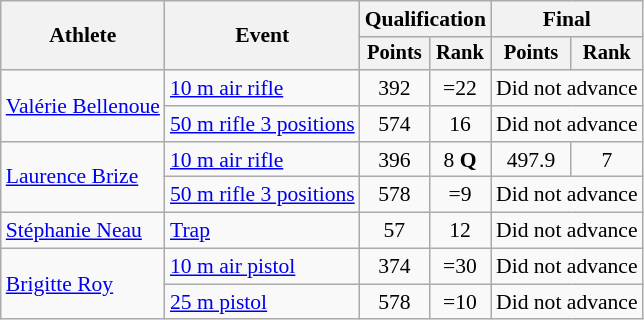<table class="wikitable" style="font-size:90%">
<tr>
<th rowspan="2">Athlete</th>
<th rowspan="2">Event</th>
<th colspan=2>Qualification</th>
<th colspan=2>Final</th>
</tr>
<tr style="font-size:95%">
<th>Points</th>
<th>Rank</th>
<th>Points</th>
<th>Rank</th>
</tr>
<tr align=center>
<td align=left rowspan=2><a href='#'>Valérie Bellenoue</a></td>
<td align=left><a href='#'>10 m air rifle</a></td>
<td>392</td>
<td>=22</td>
<td colspan=2>Did not advance</td>
</tr>
<tr align=center>
<td align=left><a href='#'>50 m rifle 3 positions</a></td>
<td>574</td>
<td>16</td>
<td colspan=2>Did not advance</td>
</tr>
<tr align=center>
<td align=left rowspan=2><a href='#'>Laurence Brize</a></td>
<td align=left><a href='#'>10 m air rifle</a></td>
<td>396</td>
<td>8 <strong>Q</strong></td>
<td>497.9</td>
<td>7</td>
</tr>
<tr align=center>
<td align=left><a href='#'>50 m rifle 3 positions</a></td>
<td>578</td>
<td>=9</td>
<td colspan=2>Did not advance</td>
</tr>
<tr align=center>
<td align=left><a href='#'>Stéphanie Neau</a></td>
<td align=left><a href='#'>Trap</a></td>
<td>57</td>
<td>12</td>
<td colspan=2>Did not advance</td>
</tr>
<tr align=center>
<td align=left rowspan=2><a href='#'>Brigitte Roy</a></td>
<td align=left><a href='#'>10 m air pistol</a></td>
<td>374</td>
<td>=30</td>
<td colspan=2>Did not advance</td>
</tr>
<tr align=center>
<td align=left><a href='#'>25 m pistol</a></td>
<td>578</td>
<td>=10</td>
<td colspan=2>Did not advance</td>
</tr>
</table>
